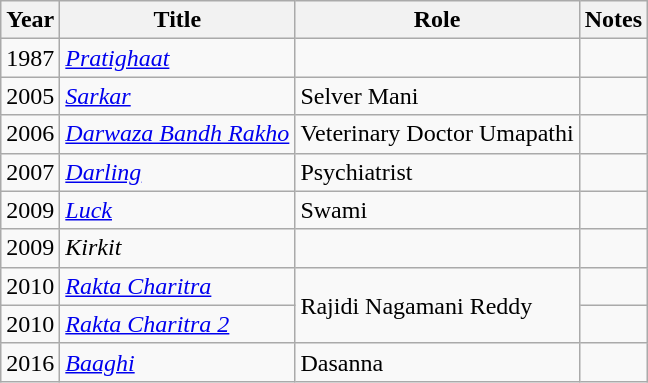<table class="wikitable plainrowheaders sortable">
<tr>
<th scope="col">Year</th>
<th scope="col">Title</th>
<th scope="col">Role</th>
<th scope="col" class="unsortable">Notes</th>
</tr>
<tr>
<td>1987</td>
<td><em><a href='#'>Pratighaat</a></em></td>
<td></td>
<td></td>
</tr>
<tr>
<td>2005</td>
<td><em><a href='#'>Sarkar</a></em></td>
<td>Selver Mani</td>
<td></td>
</tr>
<tr>
<td>2006</td>
<td><em><a href='#'>Darwaza Bandh Rakho</a></em></td>
<td>Veterinary Doctor Umapathi</td>
<td></td>
</tr>
<tr>
<td>2007</td>
<td><em><a href='#'>Darling</a></em></td>
<td>Psychiatrist</td>
<td></td>
</tr>
<tr>
<td>2009</td>
<td><em><a href='#'>Luck</a></em></td>
<td>Swami</td>
<td></td>
</tr>
<tr>
<td>2009</td>
<td><em>Kirkit</em></td>
<td></td>
<td></td>
</tr>
<tr>
<td>2010</td>
<td><em><a href='#'>Rakta Charitra</a></em></td>
<td rowspan="2">Rajidi Nagamani Reddy</td>
<td></td>
</tr>
<tr>
<td>2010</td>
<td><em><a href='#'>Rakta Charitra 2</a></em></td>
<td></td>
</tr>
<tr>
<td>2016</td>
<td><em><a href='#'>Baaghi</a></em></td>
<td>Dasanna</td>
<td></td>
</tr>
</table>
